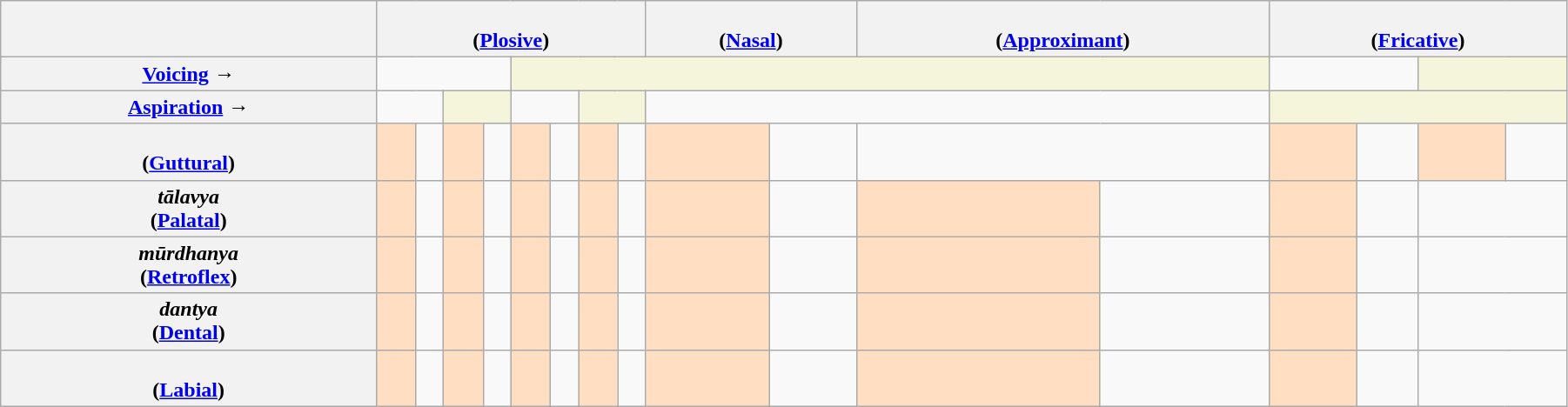<table class="wikitable" style="text-align:center; width:95%">
<tr>
<th></th>
<th colspan="8"><em></em><br>(<a href='#'>Plosive</a>)</th>
<th colspan="2"><em></em><br>(<a href='#'>Nasal</a>)</th>
<th colspan="2"><em></em><br>(<a href='#'>Approximant</a>)</th>
<th colspan="4"><em></em><br>(<a href='#'>Fricative</a>)</th>
</tr>
<tr>
<th><a href='#'>Voicing</a> →</th>
<td colspan="4"><em></em></td>
<td colspan="8" style="background:beige;"><em></em></td>
<td colspan="2"><em></em></td>
<td colspan="2" style="background:beige;"><em></em></td>
</tr>
<tr>
<th><a href='#'>Aspiration</a> →</th>
<td colspan="2"><em></em></td>
<td colspan="2" style="background:beige;"><em></em></td>
<td colspan="2"><em></em></td>
<td colspan="2" style="background:beige;"><em></em></td>
<td colspan="4"><em></em></td>
<td colspan="4" style="background:beige;"><em></em></td>
</tr>
<tr>
<th><em></em><br>(<a href='#'>Guttural</a>)</th>
<td style="background:#ffdec1; font-size:24px;"></td>
<td><br></td>
<td style="background:#ffdec1; font-size:24px;"></td>
<td><br></td>
<td style="background:#ffdec1; font-size:24px;"></td>
<td><br></td>
<td style="background:#ffdec1; font-size:24px;"></td>
<td><br></td>
<td style="background:#ffdec1; font-size:24px;"></td>
<td><br></td>
<td colspan="2"></td>
<td style="background:#ffdec1; font-size:24px;"></td>
<td><br></td>
<td style="background:#ffdec1; font-size:24px;"></td>
<td><br></td>
</tr>
<tr>
<th><em>tālavya</em><br>(<a href='#'>Palatal</a>)</th>
<td style="background:#ffdec1; font-size:24px;"></td>
<td><br></td>
<td style="background:#ffdec1; font-size:24px;"></td>
<td><br></td>
<td style="background:#ffdec1; font-size:24px;"></td>
<td><br></td>
<td style="background:#ffdec1; font-size:24px;"></td>
<td><br></td>
<td style="background:#ffdec1;; font-size:24px;"></td>
<td><br></td>
<td style="background:#ffdec1; font-size:24px;"></td>
<td><br></td>
<td style="background:#ffdec1; font-size:24px;"></td>
<td><br></td>
<td colspan="2"></td>
</tr>
<tr>
<th><em>mūrdhanya</em><br>(<a href='#'>Retroflex</a>)</th>
<td style="background:#ffdec1; font-size:24px;"></td>
<td><br></td>
<td style="background:#ffdec1; font-size:24px;"></td>
<td><br></td>
<td style="background:#ffdec1; font-size:24px;"></td>
<td><br></td>
<td style="background:#ffdec1; font-size:24px;"></td>
<td><br></td>
<td style="background:#ffdec1; font-size:24px;"></td>
<td><br></td>
<td style="background:#ffdec1; font-size:24px;"></td>
<td><br></td>
<td style="background:#ffdec1; font-size:24px;"></td>
<td><br></td>
<td colspan="2"></td>
</tr>
<tr>
<th><em>dantya</em><br>(<a href='#'>Dental</a>)</th>
<td style="background:#ffdec1; font-size:24px;"></td>
<td><br></td>
<td style="background:#ffdec1; font-size:24px;"></td>
<td><br></td>
<td style="background:#ffdec1; font-size:24px;"></td>
<td><br></td>
<td style="background:#ffdec1; font-size:24px;"></td>
<td><br></td>
<td style="background:#ffdec1; font-size:24px;"></td>
<td><br></td>
<td style="background:#ffdec1; font-size:24px;"></td>
<td><br></td>
<td style="background:#ffdec1; font-size:24px;"></td>
<td><br></td>
<td colspan="2"></td>
</tr>
<tr>
<th><em></em><br>(<a href='#'>Labial</a>)</th>
<td style="background:#ffdec1; font-size:24px;"></td>
<td><br></td>
<td style="background:#ffdec1; font-size:24px;"></td>
<td><br></td>
<td style="background:#ffdec1; font-size:24px;"></td>
<td><br></td>
<td style="background:#ffdec1; font-size:24px;"></td>
<td><br></td>
<td style="background:#ffdec1; font-size:24px;"></td>
<td><br></td>
<td style="background:#ffdec1; font-size:24px;"></td>
<td><br></td>
<td style="background:#ffdec1; font-size:24px;"></td>
<td><br></td>
<td colspan="2"></td>
</tr>
</table>
